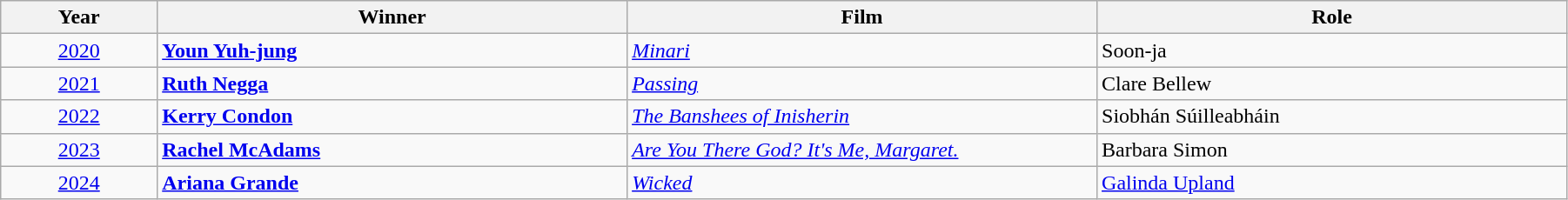<table class="wikitable" width="95%" cellpadding="5">
<tr>
<th width="10%"><strong>Year</strong></th>
<th width="30%"><strong>Winner</strong></th>
<th width="30%"><strong>Film</strong></th>
<th width="30%"><strong>Role</strong></th>
</tr>
<tr>
<td style="text-align:center;"><a href='#'>2020</a></td>
<td><strong><a href='#'>Youn Yuh-jung</a></strong></td>
<td><em><a href='#'>Minari</a></em></td>
<td>Soon-ja</td>
</tr>
<tr>
<td style="text-align:center;"><a href='#'>2021</a></td>
<td><strong><a href='#'>Ruth Negga</a></strong></td>
<td><em><a href='#'>Passing</a></em></td>
<td>Clare Bellew</td>
</tr>
<tr>
<td style="text-align:center;"><a href='#'>2022</a></td>
<td><strong><a href='#'>Kerry Condon</a></strong></td>
<td><em><a href='#'>The Banshees of Inisherin</a></em></td>
<td>Siobhán Súilleabháin</td>
</tr>
<tr>
<td style="text-align:center;"><a href='#'>2023</a></td>
<td><strong><a href='#'>Rachel McAdams</a></strong></td>
<td><em><a href='#'>Are You There God? It's Me, Margaret.</a></em></td>
<td>Barbara Simon</td>
</tr>
<tr>
<td style="text-align:center;"><a href='#'>2024</a></td>
<td><strong><a href='#'>Ariana Grande</a></strong></td>
<td><em><a href='#'>Wicked</a></em></td>
<td><a href='#'>Galinda Upland</a></td>
</tr>
</table>
